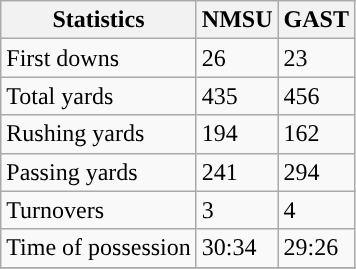<table class="wikitable">
<tr>
<th>Statistics</th>
<th>NMSU</th>
<th>GAST</th>
</tr>
<tr>
<td>First downs</td>
<td>26</td>
<td>23</td>
</tr>
<tr>
<td>Total yards</td>
<td>435</td>
<td>456</td>
</tr>
<tr>
<td>Rushing yards</td>
<td>194</td>
<td>162</td>
</tr>
<tr>
<td>Passing yards</td>
<td>241</td>
<td>294</td>
</tr>
<tr>
<td>Turnovers</td>
<td>3</td>
<td>4</td>
</tr>
<tr>
<td>Time of possession</td>
<td>30:34</td>
<td>29:26</td>
</tr>
<tr>
</tr>
</table>
